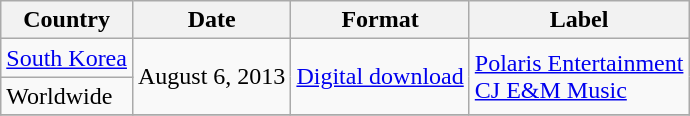<table class="wikitable plainrowheaders">
<tr>
<th scope="col">Country</th>
<th>Date</th>
<th>Format</th>
<th>Label</th>
</tr>
<tr>
<td><a href='#'>South Korea</a></td>
<td rowspan="2">August 6, 2013</td>
<td rowspan="2"><a href='#'>Digital download</a></td>
<td rowspan="2"><a href='#'>Polaris Entertainment</a><br><a href='#'>CJ E&M Music</a></td>
</tr>
<tr>
<td>Worldwide</td>
</tr>
<tr>
</tr>
</table>
